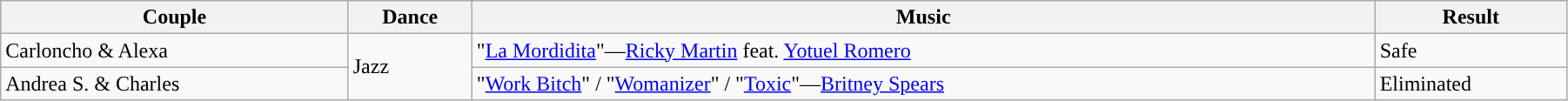<table class="wikitable sortable" style="width:95%; white-space:nowrap;">
<tr>
<th>Couple</th>
<th>Dance</th>
<th>Music</th>
<th>Result</th>
</tr>
<tr>
<td>Carloncho & Alexa</td>
<td rowspan=2>Jazz</td>
<td>"<a href='#'>La Mordidita</a>"—<a href='#'>Ricky Martin</a> feat. <a href='#'>Yotuel Romero</a></td>
<td>Safe</td>
</tr>
<tr>
<td>Andrea S. & Charles</td>
<td>"<a href='#'>Work Bitch</a>" / "<a href='#'>Womanizer</a>" / "<a href='#'>Toxic</a>"—<a href='#'>Britney Spears</a></td>
<td>Eliminated</td>
</tr>
</table>
